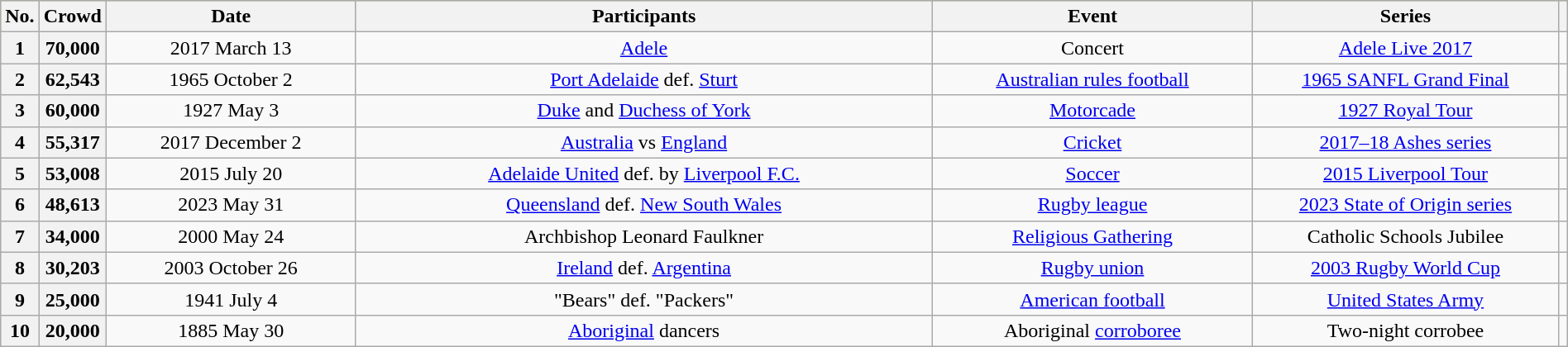<table class="wikitable" style="width:100%;">
<tr style="background:#bdb76b;">
<th>No.</th>
<th>Crowd</th>
<th width="17%">Date</th>
<th width="40%">Participants</th>
<th width="22%">Event</th>
<th width="30%">Series</th>
<th></th>
</tr>
<tr>
<th align="center">1</th>
<th><strong>70,000</strong></th>
<td align="center">2017 March 13</td>
<td align="center"><a href='#'>Adele</a></td>
<td align="center">Concert</td>
<td align="center"><a href='#'>Adele Live 2017</a></td>
<td></td>
</tr>
<tr>
<th align="center">2</th>
<th><strong>62,543</strong></th>
<td align="center">1965 October 2</td>
<td align="center"><a href='#'>Port Adelaide</a> def. <a href='#'>Sturt</a></td>
<td align="center"><a href='#'>Australian rules football</a></td>
<td align="center"><a href='#'>1965 SANFL Grand Final</a></td>
<td></td>
</tr>
<tr>
<th align="center">3</th>
<th><strong>60,000</strong></th>
<td align="center">1927 May 3</td>
<td align="center"><a href='#'>Duke</a> and <a href='#'>Duchess of York</a></td>
<td align="center"><a href='#'>Motorcade</a></td>
<td align="center"><a href='#'>1927 Royal Tour</a></td>
<td></td>
</tr>
<tr>
<th align="center">4</th>
<th><strong>55,317</strong></th>
<td align="center">2017 December 2</td>
<td align="center"><a href='#'>Australia</a> vs <a href='#'>England</a></td>
<td align="center"><a href='#'>Cricket</a></td>
<td align="center"><a href='#'>2017–18 Ashes series</a></td>
<td></td>
</tr>
<tr>
<th align="center">5</th>
<th><strong>53,008</strong></th>
<td align="center">2015 July 20</td>
<td align="center"><a href='#'>Adelaide United</a> def. by <a href='#'>Liverpool F.C.</a></td>
<td align="center"><a href='#'>Soccer</a></td>
<td align="center"><a href='#'>2015 Liverpool Tour</a></td>
<td></td>
</tr>
<tr>
<th align="center">6</th>
<th><strong>48,613</strong></th>
<td align="center">2023 May 31</td>
<td align="center"><a href='#'>Queensland</a> def. <a href='#'>New South Wales</a></td>
<td align="center"><a href='#'>Rugby league</a></td>
<td align="center"><a href='#'>2023 State of Origin series</a></td>
<td></td>
</tr>
<tr>
<th align="center">7</th>
<th><strong>34,000</strong></th>
<td align="center">2000 May 24</td>
<td align="center">Archbishop Leonard Faulkner</td>
<td align="center"><a href='#'>Religious Gathering</a></td>
<td align="center">Catholic Schools Jubilee</td>
<td></td>
</tr>
<tr>
<th align="center">8</th>
<th><strong>30,203</strong></th>
<td align="center">2003 October 26</td>
<td align="center"><a href='#'>Ireland</a> def. <a href='#'>Argentina</a></td>
<td align="center"><a href='#'>Rugby union</a></td>
<td align="center"><a href='#'>2003 Rugby World Cup</a></td>
<td></td>
</tr>
<tr>
<th align="center">9</th>
<th><strong>25,000</strong></th>
<td align="center">1941 July 4</td>
<td align="center">"Bears" def. "Packers"</td>
<td align="center"><a href='#'>American football</a></td>
<td align="center"><a href='#'>United States Army</a></td>
<td></td>
</tr>
<tr>
<th align="center">10</th>
<th><strong>20,000</strong></th>
<td align="center">1885 May 30</td>
<td align="center"><a href='#'>Aboriginal</a> dancers</td>
<td align="center">Aboriginal <a href='#'>corroboree</a></td>
<td align="center">Two-night corrobee</td>
<td></td>
</tr>
</table>
